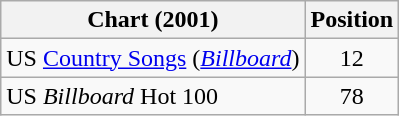<table class="wikitable sortable">
<tr>
<th scope="col">Chart (2001)</th>
<th scope="col">Position</th>
</tr>
<tr>
<td>US <a href='#'>Country Songs</a> (<em><a href='#'>Billboard</a></em>)</td>
<td align="center">12</td>
</tr>
<tr>
<td>US <em>Billboard</em> Hot 100</td>
<td align="center">78</td>
</tr>
</table>
